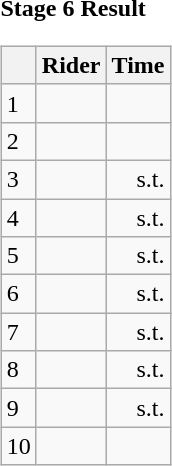<table>
<tr>
<td><strong>Stage 6 Result</strong><br><table class="wikitable">
<tr>
<th></th>
<th>Rider</th>
<th>Time</th>
</tr>
<tr>
<td>1</td>
<td></td>
<td style="text-align:right;"></td>
</tr>
<tr>
<td>2</td>
<td></td>
<td style="text-align:right;"></td>
</tr>
<tr>
<td>3</td>
<td></td>
<td style="text-align:right;">s.t.</td>
</tr>
<tr>
<td>4</td>
<td></td>
<td style="text-align:right;">s.t.</td>
</tr>
<tr>
<td>5</td>
<td></td>
<td style="text-align:right;">s.t.</td>
</tr>
<tr>
<td>6</td>
<td></td>
<td style="text-align:right;">s.t.</td>
</tr>
<tr>
<td>7</td>
<td></td>
<td style="text-align:right;">s.t.</td>
</tr>
<tr>
<td>8</td>
<td></td>
<td style="text-align:right;">s.t.</td>
</tr>
<tr>
<td>9</td>
<td></td>
<td style="text-align:right;">s.t.</td>
</tr>
<tr>
<td>10</td>
<td></td>
<td style="text-align:right;"></td>
</tr>
</table>
</td>
</tr>
</table>
